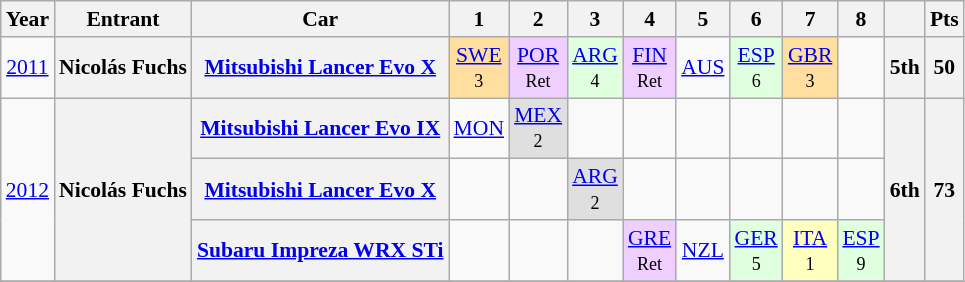<table class="wikitable" border="1" style="text-align:center; font-size:90%;">
<tr>
<th>Year</th>
<th>Entrant</th>
<th>Car</th>
<th>1</th>
<th>2</th>
<th>3</th>
<th>4</th>
<th>5</th>
<th>6</th>
<th>7</th>
<th>8</th>
<th></th>
<th>Pts</th>
</tr>
<tr>
<td><a href='#'>2011</a></td>
<th>Nicolás Fuchs</th>
<th><a href='#'>Mitsubishi Lancer Evo X</a></th>
<td style="background:#FFDF9F;"><a href='#'>SWE</a><br><small>3</small></td>
<td style="background:#EFCFFF;"><a href='#'>POR</a><br><small>Ret</small></td>
<td style="background:#DFFFDF;"><a href='#'>ARG</a><br><small>4</small></td>
<td style="background:#EFCFFF;"><a href='#'>FIN</a><br><small>Ret</small></td>
<td><a href='#'>AUS</a></td>
<td style="background:#DFFFDF;"><a href='#'>ESP</a><br><small>6</small></td>
<td style="background:#FFDF9F;"><a href='#'>GBR</a><br><small>3</small></td>
<td></td>
<th>5th</th>
<th>50</th>
</tr>
<tr>
<td rowspan=3><a href='#'>2012</a></td>
<th rowspan=3>Nicolás Fuchs</th>
<th><a href='#'>Mitsubishi Lancer Evo IX</a></th>
<td><a href='#'>MON</a></td>
<td style="background:#DFDFDF;"><a href='#'>MEX</a><br><small>2</small></td>
<td></td>
<td></td>
<td></td>
<td></td>
<td></td>
<td></td>
<th rowspan=3>6th</th>
<th rowspan=3>73</th>
</tr>
<tr>
<th><a href='#'>Mitsubishi Lancer Evo X</a></th>
<td></td>
<td></td>
<td style="background:#DFDFDF;"><a href='#'>ARG</a><br><small>2</small></td>
<td></td>
<td></td>
<td></td>
<td></td>
<td></td>
</tr>
<tr>
<th><a href='#'>Subaru Impreza WRX STi</a></th>
<td></td>
<td></td>
<td></td>
<td style="background:#EFCFFF;"><a href='#'>GRE</a><br><small>Ret</small></td>
<td><a href='#'>NZL</a></td>
<td style="background:#DFFFDF;"><a href='#'>GER</a><br><small>5</small></td>
<td style="background:#FFFFBF;"><a href='#'>ITA</a><br><small>1</small></td>
<td style="background:#DFFFDF;"><a href='#'>ESP</a><br><small>9</small></td>
</tr>
<tr>
</tr>
</table>
